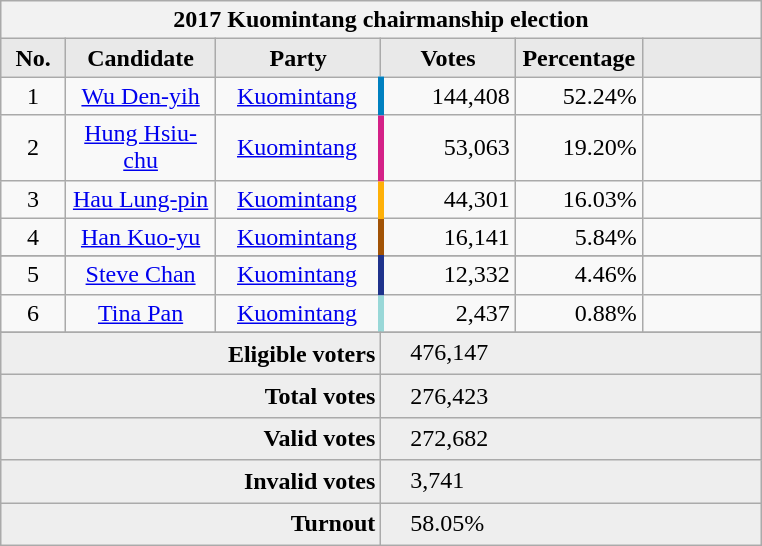<table class="wikitable sortable" style="margin:auto; text-align:center">
<tr>
<th colspan="7" width=500px>2017 Kuomintang chairmanship election</th>
</tr>
<tr>
<th style="background-color:#E9E9E9;text-align:center;" width="35">No.</th>
<th style="background-color:#E9E9E9;text-align:center;" width="90">Candidate</th>
<th style="background-color:#E9E9E9;text-align:center;" width="100">Party</th>
<th style="background-color:#E9E9E9;text-align:center;" width="80">Votes</th>
<th style="background-color:#E9E9E9;text-align:center;" width="70">Percentage</th>
<th style="background-color:#E9E9E9;text-align:center;" width="70"></th>
</tr>
<tr>
<td>1</td>
<td style="text-align:center;"><a href='#'>Wu Den-yih</a></td>
<td><a href='#'>Kuomintang</a></td>
<td style="border-left:4px solid #0080C0;" align="right">144,408</td>
<td align="right">52.24%</td>
<td align="center"></td>
</tr>
<tr>
<td>2</td>
<td style="text-align:center;"><a href='#'>Hung Hsiu-chu</a></td>
<td><a href='#'>Kuomintang</a></td>
<td style="border-left:4px solid #D42187;" align="right">53,063</td>
<td align="right">19.20%</td>
<td align="center"></td>
</tr>
<tr>
<td>3</td>
<td style="text-align:center;"><a href='#'>Hau Lung-pin</a></td>
<td><a href='#'>Kuomintang</a></td>
<td style="border-left:4px solid #FEB008;" align="right">44,301</td>
<td align="right">16.03%</td>
<td align="center"></td>
</tr>
<tr>
<td>4</td>
<td style="text-align:center;"><a href='#'>Han Kuo-yu</a></td>
<td><a href='#'>Kuomintang</a></td>
<td style="border-left:4px solid #A25306;" align="right">16,141</td>
<td align="right">5.84%</td>
<td align="center"></td>
</tr>
<tr>
</tr>
<tr>
<td>5</td>
<td style="text-align:center;"><a href='#'>Steve Chan</a></td>
<td><a href='#'>Kuomintang</a></td>
<td style="border-left:4px solid #1F338C;" align="right">12,332</td>
<td align="right">4.46%</td>
<td align="center"></td>
</tr>
<tr>
<td>6</td>
<td style="text-align:center;"><a href='#'>Tina Pan</a></td>
<td><a href='#'>Kuomintang</a></td>
<td style="border-left:4px solid #99D8D8;" align="right">2,437</td>
<td align="right">0.88%</td>
<td align="center"></td>
</tr>
<tr>
</tr>
<tr bgcolor=EEEEEE class="sortbottom">
<td colspan="3" style="text-align: right"><strong>Eligible voters</strong></td>
<td colspan="3" align="left">　476,147</td>
</tr>
<tr bgcolor=EEEEEE class="sortbottom">
<td colspan="3" style="text-align: right"><strong>Total votes</strong></td>
<td colspan="3" align="left">　276,423</td>
</tr>
<tr bgcolor=EEEEEE class="sortbottom">
<td colspan="3" style="text-align: right"><strong>Valid votes</strong></td>
<td colspan="3" align="left">　272,682</td>
</tr>
<tr bgcolor=EEEEEE class="sortbottom">
<td colspan="3" style="text-align: right"><strong>Invalid votes</strong></td>
<td colspan="3" align="left">　3,741</td>
</tr>
<tr bgcolor=EEEEEE class="sortbottom">
<td colspan="3" style="text-align: right"><strong>Turnout</strong></td>
<td colspan="3" align="left">　58.05%</td>
</tr>
</table>
